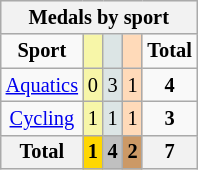<table class="wikitable" style="font-size:85%; text-align:center;">
<tr style="background:#efefef;">
<th colspan=5><strong>Medals by sport</strong></th>
</tr>
<tr>
<td><strong>Sport</strong></td>
<td style="background:#f7f6a8;"></td>
<td style="background:#dce5e5;"></td>
<td style="background:#ffdab9;"></td>
<td><strong>Total</strong></td>
</tr>
<tr>
<td><a href='#'>Aquatics</a></td>
<td style="background:#F7F6A8;">0</td>
<td style="background:#DCE5E5;">3</td>
<td style="background:#FFDAB9;">1</td>
<td><strong>4</strong></td>
</tr>
<tr>
<td><a href='#'>Cycling</a></td>
<td style="background:#F7F6A8;">1</td>
<td style="background:#DCE5E5;">1</td>
<td style="background:#FFDAB9;">1</td>
<td><strong>3</strong></td>
</tr>
<tr>
<th>Total</th>
<th style="background:gold;">1</th>
<th style="background:silver;">4</th>
<th style="background:#c96;">2</th>
<th>7</th>
</tr>
</table>
